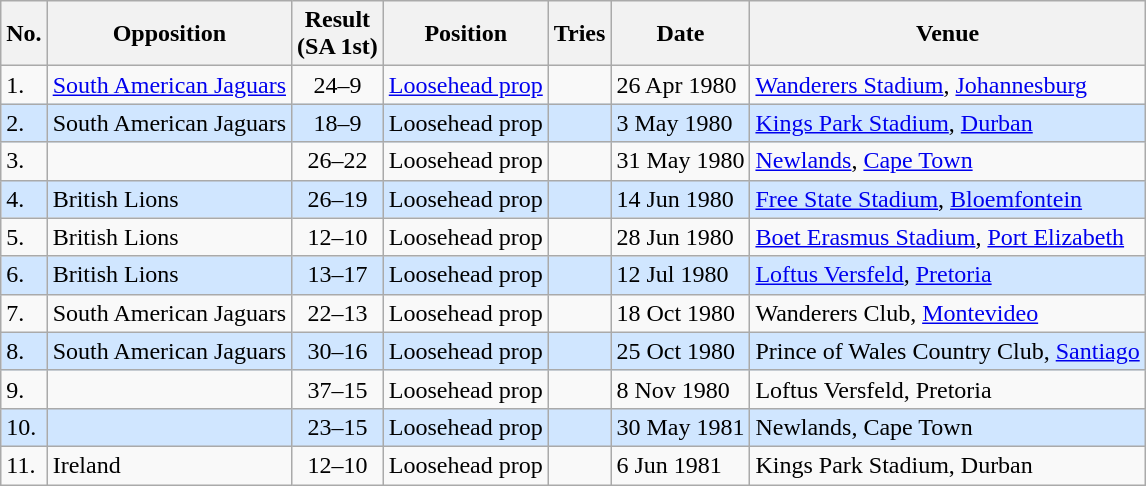<table class="wikitable sortable">
<tr>
<th>No.</th>
<th>Opposition</th>
<th>Result<br>(SA 1st)</th>
<th>Position</th>
<th>Tries</th>
<th>Date</th>
<th>Venue</th>
</tr>
<tr>
<td>1.</td>
<td> <a href='#'>South American Jaguars</a></td>
<td align="center">24–9</td>
<td><a href='#'>Loosehead prop</a></td>
<td></td>
<td>26 Apr 1980</td>
<td><a href='#'>Wanderers Stadium</a>, <a href='#'>Johannesburg</a></td>
</tr>
<tr style="background: #D0E6FF;">
<td>2.</td>
<td> South American Jaguars</td>
<td align="center">18–9</td>
<td>Loosehead prop</td>
<td></td>
<td>3 May 1980</td>
<td><a href='#'>Kings Park Stadium</a>, <a href='#'>Durban</a></td>
</tr>
<tr>
<td>3.</td>
<td></td>
<td align="center">26–22</td>
<td>Loosehead prop</td>
<td></td>
<td>31 May 1980</td>
<td><a href='#'>Newlands</a>, <a href='#'>Cape Town</a></td>
</tr>
<tr style="background: #D0E6FF;">
<td>4.</td>
<td> British Lions</td>
<td align="center">26–19</td>
<td>Loosehead prop</td>
<td></td>
<td>14 Jun 1980</td>
<td><a href='#'>Free State Stadium</a>, <a href='#'>Bloemfontein</a></td>
</tr>
<tr>
<td>5.</td>
<td> British Lions</td>
<td align="center">12–10</td>
<td>Loosehead prop</td>
<td></td>
<td>28 Jun 1980</td>
<td><a href='#'>Boet Erasmus Stadium</a>, <a href='#'>Port Elizabeth</a></td>
</tr>
<tr style="background: #D0E6FF;">
<td>6.</td>
<td> British Lions</td>
<td align="center">13–17</td>
<td>Loosehead prop</td>
<td></td>
<td>12 Jul 1980</td>
<td><a href='#'>Loftus Versfeld</a>, <a href='#'>Pretoria</a></td>
</tr>
<tr>
<td>7.</td>
<td> South American Jaguars</td>
<td align="center">22–13</td>
<td>Loosehead prop</td>
<td></td>
<td>18 Oct 1980</td>
<td>Wanderers Club, <a href='#'>Montevideo</a></td>
</tr>
<tr style="background: #D0E6FF;">
<td>8.</td>
<td> South American Jaguars</td>
<td align="center">30–16</td>
<td>Loosehead prop</td>
<td></td>
<td>25 Oct 1980</td>
<td>Prince of Wales Country Club, <a href='#'>Santiago</a></td>
</tr>
<tr>
<td>9.</td>
<td></td>
<td align="center">37–15</td>
<td>Loosehead prop</td>
<td></td>
<td>8 Nov 1980</td>
<td>Loftus Versfeld, Pretoria</td>
</tr>
<tr style="background: #D0E6FF;">
<td>10.</td>
<td></td>
<td align="center">23–15</td>
<td>Loosehead prop</td>
<td></td>
<td>30 May 1981</td>
<td>Newlands, Cape Town</td>
</tr>
<tr>
<td>11.</td>
<td> Ireland</td>
<td align="center">12–10</td>
<td>Loosehead prop</td>
<td></td>
<td>6 Jun 1981</td>
<td>Kings Park Stadium, Durban</td>
</tr>
</table>
